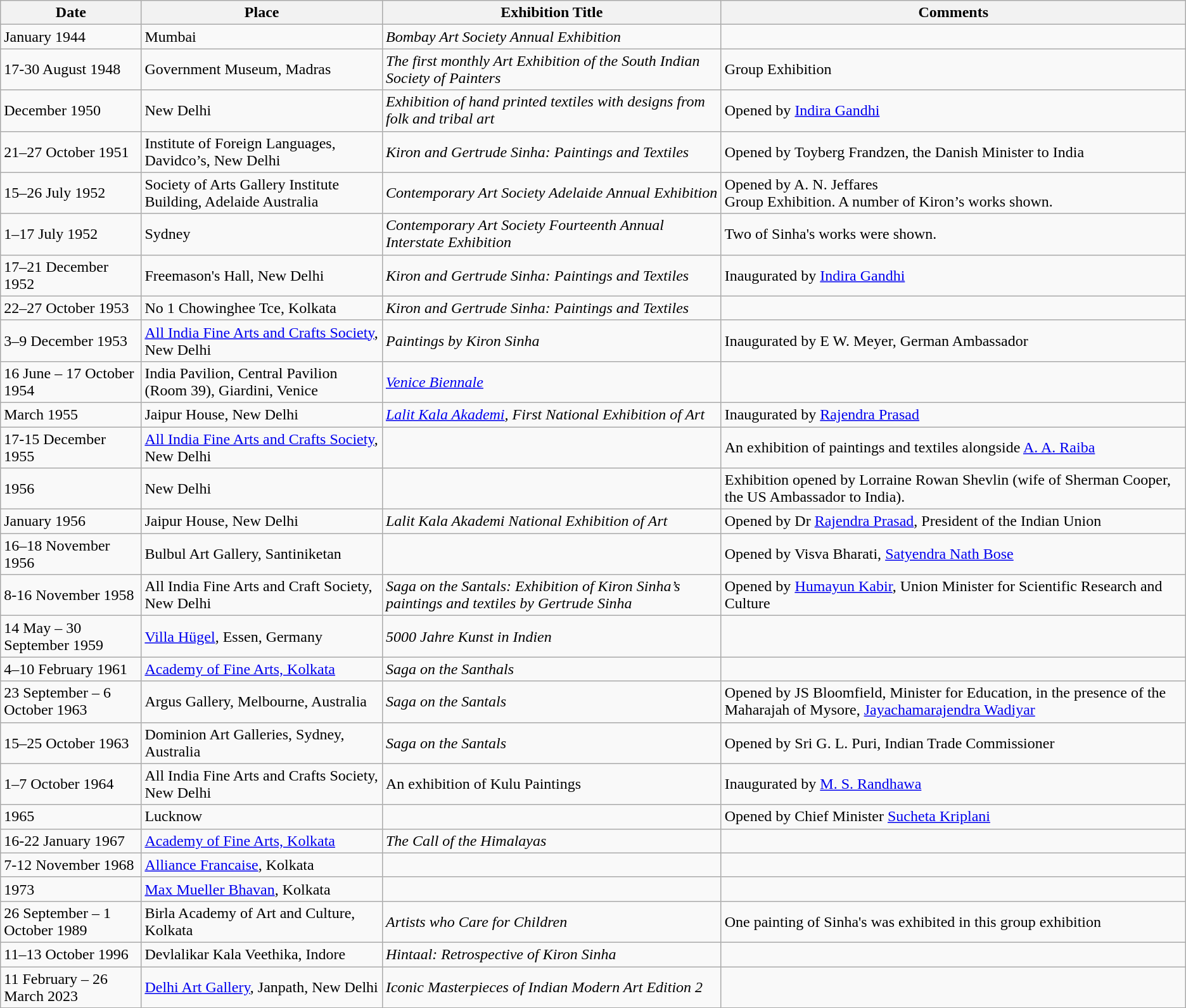<table class="wikitable">
<tr>
<th>Date</th>
<th>Place</th>
<th>Exhibition Title</th>
<th>Comments</th>
</tr>
<tr>
<td>January 1944</td>
<td>Mumbai</td>
<td><em>Bombay Art Society Annual Exhibition</em></td>
<td></td>
</tr>
<tr>
<td>17-30 August 1948</td>
<td>Government Museum, Madras</td>
<td><em>The first monthly Art Exhibition of the South Indian Society of Painters</em></td>
<td>Group Exhibition</td>
</tr>
<tr>
<td>December 1950</td>
<td>New Delhi</td>
<td><em>Exhibition of hand printed textiles with designs from folk and tribal art</em></td>
<td>Opened by <a href='#'>Indira Gandhi</a></td>
</tr>
<tr>
<td>21–27 October 1951</td>
<td>Institute of Foreign Languages, Davidco’s, New Delhi</td>
<td><em>Kiron and Gertrude Sinha: Paintings and Textiles</em></td>
<td>Opened by Toyberg Frandzen, the Danish Minister to India</td>
</tr>
<tr>
<td>15–26 July 1952</td>
<td>Society of Arts Gallery Institute Building, Adelaide Australia</td>
<td><em>Contemporary Art Society Adelaide Annual Exhibition</em></td>
<td>Opened by A. N. Jeffares<br>Group Exhibition. A number of Kiron’s works shown.</td>
</tr>
<tr>
<td>1–17 July 1952</td>
<td>Sydney</td>
<td><em>Contemporary Art Society Fourteenth Annual Interstate Exhibition</em></td>
<td>Two of Sinha's works were shown.</td>
</tr>
<tr>
<td>17–21 December 1952</td>
<td>Freemason's Hall, New Delhi</td>
<td><em>Kiron and Gertrude Sinha: Paintings and Textiles</em></td>
<td>Inaugurated by <a href='#'>Indira Gandhi</a></td>
</tr>
<tr>
<td>22–27 October 1953</td>
<td>No 1 Chowinghee Tce, Kolkata</td>
<td><em>Kiron and Gertrude Sinha: Paintings and Textiles</em></td>
<td></td>
</tr>
<tr>
<td>3–9 December 1953</td>
<td><a href='#'>All India Fine Arts and Crafts Society</a>, New Delhi</td>
<td><em>Paintings by Kiron Sinha</em></td>
<td>Inaugurated by E W. Meyer, German Ambassador</td>
</tr>
<tr>
<td>16 June – 17 October 1954</td>
<td>India Pavilion, Central Pavilion (Room 39), Giardini, Venice</td>
<td><em><a href='#'>Venice Biennale</a></em></td>
<td></td>
</tr>
<tr>
<td>March 1955</td>
<td>Jaipur House, New Delhi</td>
<td><em><a href='#'>Lalit Kala Akademi</a>, First National Exhibition of Art</em></td>
<td>Inaugurated by <a href='#'>Rajendra Prasad</a></td>
</tr>
<tr>
<td>17-15 December 1955</td>
<td><a href='#'>All India Fine Arts and Crafts Society</a>, New Delhi</td>
<td></td>
<td>An exhibition of paintings and textiles alongside <a href='#'>A. A. Raiba</a></td>
</tr>
<tr>
<td>1956</td>
<td>New Delhi</td>
<td></td>
<td>Exhibition opened by Lorraine Rowan Shevlin (wife of Sherman Cooper, the US Ambassador to India).</td>
</tr>
<tr>
<td>January 1956</td>
<td>Jaipur House, New Delhi</td>
<td><em>Lalit Kala Akademi National Exhibition of Art</em></td>
<td>Opened by Dr <a href='#'>Rajendra Prasad</a>, President of the Indian Union</td>
</tr>
<tr>
<td>16–18 November 1956</td>
<td>Bulbul Art Gallery, Santiniketan</td>
<td></td>
<td>Opened by Visva Bharati, <a href='#'>Satyendra Nath Bose</a></td>
</tr>
<tr>
<td>8-16 November 1958</td>
<td>All India Fine Arts and Craft Society, New Delhi</td>
<td><em>Saga on the Santals: Exhibition of Kiron Sinha’s paintings and textiles by Gertrude Sinha</em></td>
<td>Opened by <a href='#'>Humayun Kabir</a>, Union Minister for Scientific Research and Culture</td>
</tr>
<tr>
<td>14 May – 30 September 1959</td>
<td><a href='#'>Villa Hügel</a>, Essen, Germany</td>
<td><em>5000 Jahre Kunst in Indien</em></td>
<td></td>
</tr>
<tr>
<td>4–10 February 1961</td>
<td><a href='#'>Academy of Fine Arts, Kolkata</a></td>
<td><em>Saga on the Santhals</em></td>
<td></td>
</tr>
<tr>
<td>23 September – 6 October 1963</td>
<td>Argus Gallery, Melbourne, Australia</td>
<td><em>Saga on the Santals</em></td>
<td>Opened by JS Bloomfield, Minister for Education, in the presence of the Maharajah of Mysore, <a href='#'>Jayachamarajendra Wadiyar</a></td>
</tr>
<tr>
<td>15–25 October 1963</td>
<td>Dominion Art Galleries, Sydney, Australia</td>
<td><em>Saga on the Santals</em></td>
<td>Opened by Sri G. L. Puri, Indian Trade Commissioner</td>
</tr>
<tr>
<td>1–7 October 1964</td>
<td>All India Fine Arts and Crafts Society, New Delhi</td>
<td>An exhibition of Kulu Paintings</td>
<td>Inaugurated by <a href='#'>M. S. Randhawa</a></td>
</tr>
<tr>
<td>1965</td>
<td>Lucknow</td>
<td></td>
<td>Opened by Chief Minister <a href='#'>Sucheta Kriplani</a></td>
</tr>
<tr>
<td>16-22 January 1967</td>
<td><a href='#'>Academy of Fine Arts, Kolkata</a></td>
<td><em>The Call of the Himalayas</em></td>
<td></td>
</tr>
<tr>
<td>7-12 November 1968</td>
<td><a href='#'>Alliance Francaise</a>, Kolkata</td>
<td></td>
<td></td>
</tr>
<tr>
<td>1973</td>
<td><a href='#'>Max Mueller Bhavan</a>, Kolkata</td>
<td></td>
<td></td>
</tr>
<tr>
<td>26 September – 1 October 1989</td>
<td>Birla Academy of Art and Culture, Kolkata</td>
<td><em>Artists who Care for Children</em></td>
<td>One painting of Sinha's was exhibited in this group exhibition</td>
</tr>
<tr>
<td>11–13 October 1996</td>
<td>Devlalikar Kala Veethika, Indore</td>
<td><em>Hintaal: Retrospective of Kiron Sinha</em></td>
<td></td>
</tr>
<tr>
<td>11 February – 26 March 2023</td>
<td><a href='#'>Delhi Art Gallery</a>, Janpath, New Delhi</td>
<td><em>Iconic Masterpieces of Indian Modern Art Edition 2</em></td>
<td></td>
</tr>
</table>
